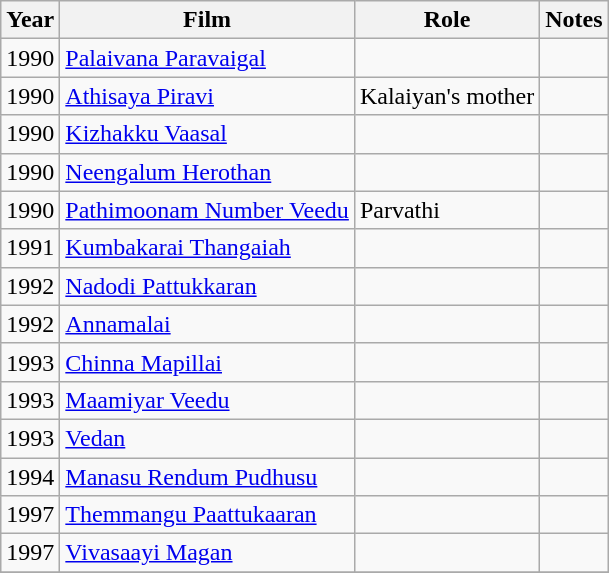<table class="wikitable sortable">
<tr>
<th>Year</th>
<th>Film</th>
<th>Role</th>
<th>Notes</th>
</tr>
<tr>
<td>1990</td>
<td><a href='#'>Palaivana Paravaigal</a></td>
<td></td>
<td></td>
</tr>
<tr>
<td>1990</td>
<td><a href='#'>Athisaya Piravi</a></td>
<td>Kalaiyan's mother</td>
<td></td>
</tr>
<tr>
<td>1990</td>
<td><a href='#'>Kizhakku Vaasal</a></td>
<td></td>
<td></td>
</tr>
<tr>
<td>1990</td>
<td><a href='#'>Neengalum Herothan</a></td>
<td></td>
<td></td>
</tr>
<tr>
<td>1990</td>
<td><a href='#'>Pathimoonam Number Veedu</a></td>
<td>Parvathi</td>
<td></td>
</tr>
<tr>
<td>1991</td>
<td><a href='#'>Kumbakarai Thangaiah</a></td>
<td></td>
<td></td>
</tr>
<tr>
<td>1992</td>
<td><a href='#'>Nadodi Pattukkaran</a></td>
<td></td>
<td></td>
</tr>
<tr>
<td>1992</td>
<td><a href='#'>Annamalai</a></td>
<td></td>
<td></td>
</tr>
<tr>
<td>1993</td>
<td><a href='#'>Chinna Mapillai</a></td>
<td></td>
<td></td>
</tr>
<tr>
<td>1993</td>
<td><a href='#'>Maamiyar Veedu</a></td>
<td></td>
<td></td>
</tr>
<tr>
<td>1993</td>
<td><a href='#'>Vedan</a></td>
<td></td>
<td></td>
</tr>
<tr>
<td>1994</td>
<td><a href='#'>Manasu Rendum Pudhusu</a></td>
<td></td>
<td></td>
</tr>
<tr>
<td>1997</td>
<td><a href='#'>Themmangu Paattukaaran</a></td>
<td></td>
<td></td>
</tr>
<tr>
<td>1997</td>
<td><a href='#'>Vivasaayi Magan</a></td>
<td></td>
<td></td>
</tr>
<tr>
</tr>
</table>
